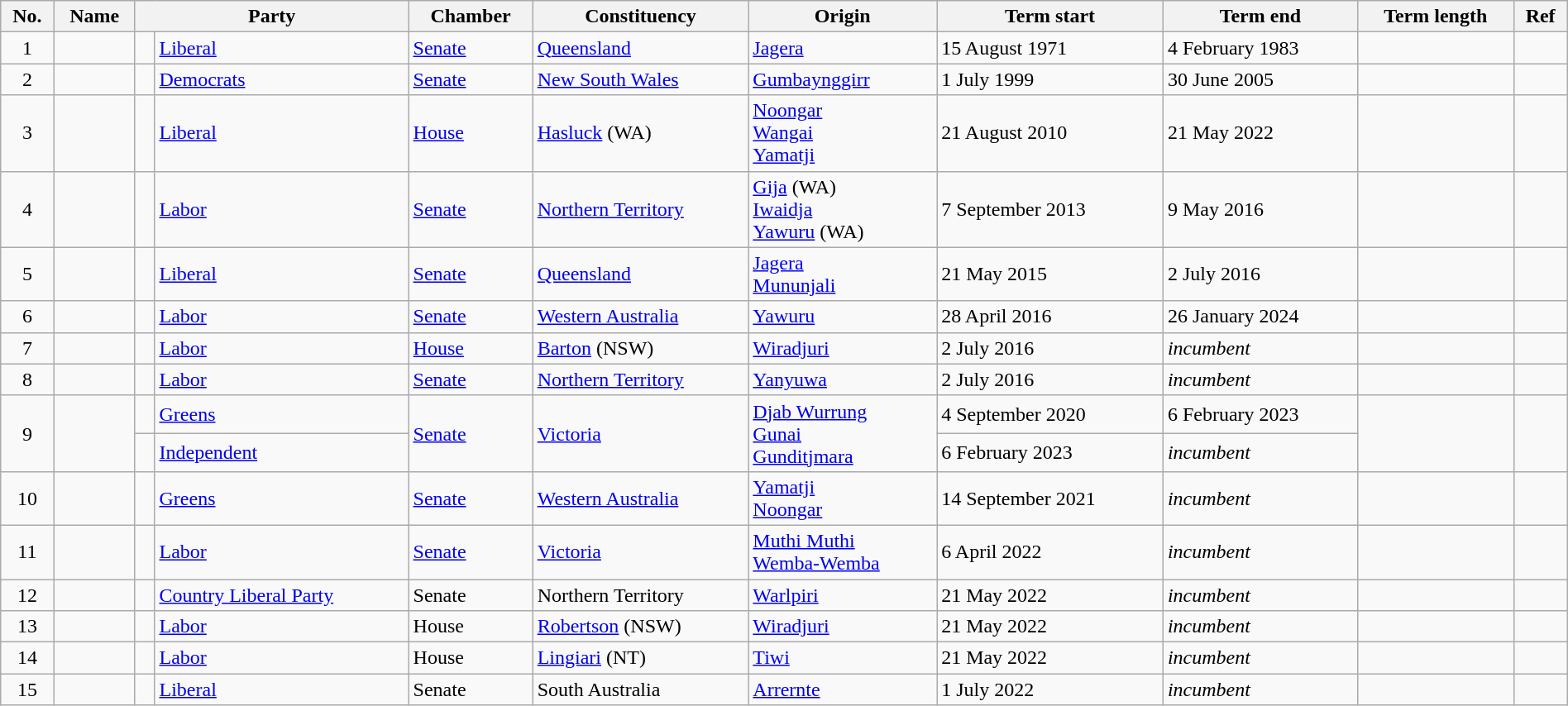<table class="wikitable sortable" width="100%">
<tr>
<th>No.</th>
<th>Name</th>
<th colspan="2">Party</th>
<th>Chamber</th>
<th>Constituency</th>
<th>Origin</th>
<th>Term start</th>
<th>Term end</th>
<th>Term length</th>
<th class=unsortable>Ref</th>
</tr>
<tr>
<td align=center>1</td>
<td></td>
<td> </td>
<td><a href='#'>Liberal</a></td>
<td><a href='#'>Senate</a></td>
<td><a href='#'>Queensland</a></td>
<td><a href='#'>Jagera</a></td>
<td>15 August 1971</td>
<td>4 February 1983</td>
<td></td>
<td align=center></td>
</tr>
<tr>
<td align=center>2</td>
<td></td>
<td> </td>
<td><a href='#'>Democrats</a></td>
<td><a href='#'>Senate</a></td>
<td><a href='#'>New South Wales</a></td>
<td><a href='#'>Gumbaynggirr</a></td>
<td>1 July 1999</td>
<td>30 June 2005</td>
<td></td>
<td align=center></td>
</tr>
<tr>
<td align=center>3</td>
<td></td>
<td> </td>
<td><a href='#'>Liberal</a></td>
<td><a href='#'>House</a></td>
<td><a href='#'>Hasluck</a> (WA)</td>
<td><a href='#'>Noongar</a><br><a href='#'>Wangai</a><br><a href='#'>Yamatji</a></td>
<td>21 August 2010</td>
<td>21 May 2022</td>
<td></td>
<td align=center></td>
</tr>
<tr>
<td align=center>4</td>
<td></td>
<td> </td>
<td><a href='#'>Labor</a></td>
<td><a href='#'>Senate</a></td>
<td><a href='#'>Northern Territory</a></td>
<td><a href='#'>Gija</a> (WA)<br><a href='#'>Iwaidja</a><br><a href='#'>Yawuru</a> (WA)</td>
<td>7 September 2013</td>
<td>9 May 2016</td>
<td></td>
<td align=center></td>
</tr>
<tr>
<td align=center>5</td>
<td></td>
<td> </td>
<td><a href='#'>Liberal</a></td>
<td><a href='#'>Senate</a></td>
<td><a href='#'>Queensland</a></td>
<td><a href='#'>Jagera</a><br><a href='#'>Mununjali</a></td>
<td>21 May 2015</td>
<td>2 July 2016</td>
<td></td>
<td align=center></td>
</tr>
<tr>
<td align=center>6</td>
<td></td>
<td> </td>
<td><a href='#'>Labor</a></td>
<td><a href='#'>Senate</a></td>
<td><a href='#'>Western Australia</a></td>
<td><a href='#'>Yawuru</a></td>
<td>28 April 2016</td>
<td>26 January 2024</td>
<td></td>
<td align=center></td>
</tr>
<tr>
<td align="center">7</td>
<td></td>
<td> </td>
<td><a href='#'>Labor</a></td>
<td><a href='#'>House</a></td>
<td><a href='#'>Barton</a> (NSW)</td>
<td><a href='#'>Wiradjuri</a></td>
<td>2 July 2016</td>
<td><em>incumbent</em></td>
<td></td>
<td align=center></td>
</tr>
<tr>
<td align=center>8</td>
<td></td>
<td> </td>
<td><a href='#'>Labor</a></td>
<td><a href='#'>Senate</a></td>
<td><a href='#'>Northern Territory</a></td>
<td><a href='#'>Yanyuwa</a></td>
<td>2 July 2016</td>
<td><em>incumbent</em></td>
<td></td>
<td align=center></td>
</tr>
<tr>
<td align=center rowspan=2>9</td>
<td rowspan=2></td>
<td> </td>
<td><a href='#'>Greens</a></td>
<td rowspan=2><a href='#'>Senate</a></td>
<td rowspan=2><a href='#'>Victoria</a></td>
<td rowspan=2><a href='#'>Djab Wurrung</a><br><a href='#'>Gunai</a><br><a href='#'>Gunditjmara</a></td>
<td>4 September 2020</td>
<td>6 February 2023</td>
<td rowspan=2></td>
<td align=center rowspan=2></td>
</tr>
<tr>
<td> </td>
<td><a href='#'>Independent</a></td>
<td>6 February 2023</td>
<td><em>incumbent</em></td>
</tr>
<tr>
<td align=center>10</td>
<td></td>
<td> </td>
<td><a href='#'>Greens</a></td>
<td><a href='#'>Senate</a></td>
<td><a href='#'>Western Australia</a></td>
<td><a href='#'>Yamatji</a><br><a href='#'>Noongar</a></td>
<td>14 September 2021</td>
<td><em>incumbent</em></td>
<td></td>
<td align=center></td>
</tr>
<tr>
<td align=center>11</td>
<td></td>
<td> </td>
<td><a href='#'>Labor</a></td>
<td><a href='#'>Senate</a></td>
<td><a href='#'>Victoria</a></td>
<td><a href='#'>Muthi Muthi</a><br><a href='#'>Wemba-Wemba</a></td>
<td>6 April 2022</td>
<td><em>incumbent</em></td>
<td></td>
<td align=center></td>
</tr>
<tr>
<td align="center">12</td>
<td></td>
<td> </td>
<td><a href='#'>Country Liberal Party</a></td>
<td>Senate</td>
<td>Northern Territory</td>
<td><a href='#'>Warlpiri</a></td>
<td>21 May 2022</td>
<td><em>incumbent</em></td>
<td></td>
<td align=center></td>
</tr>
<tr>
<td align="center">13</td>
<td></td>
<td> </td>
<td><a href='#'>Labor</a></td>
<td>House</td>
<td><a href='#'>Robertson</a> (NSW)</td>
<td><a href='#'>Wiradjuri</a></td>
<td>21 May 2022</td>
<td><em>incumbent</em></td>
<td></td>
<td align=center></td>
</tr>
<tr>
<td align="center">14</td>
<td></td>
<td> </td>
<td><a href='#'>Labor</a></td>
<td>House</td>
<td><a href='#'>Lingiari</a> (NT)</td>
<td><a href='#'>Tiwi</a></td>
<td>21 May 2022</td>
<td><em>incumbent</em></td>
<td></td>
<td align=center></td>
</tr>
<tr>
<td align="center">15</td>
<td></td>
<td> </td>
<td><a href='#'>Liberal</a></td>
<td>Senate</td>
<td>South Australia</td>
<td><a href='#'>Arrernte</a></td>
<td>1 July 2022</td>
<td><em>incumbent</em></td>
<td></td>
<td align=center></td>
</tr>
</table>
